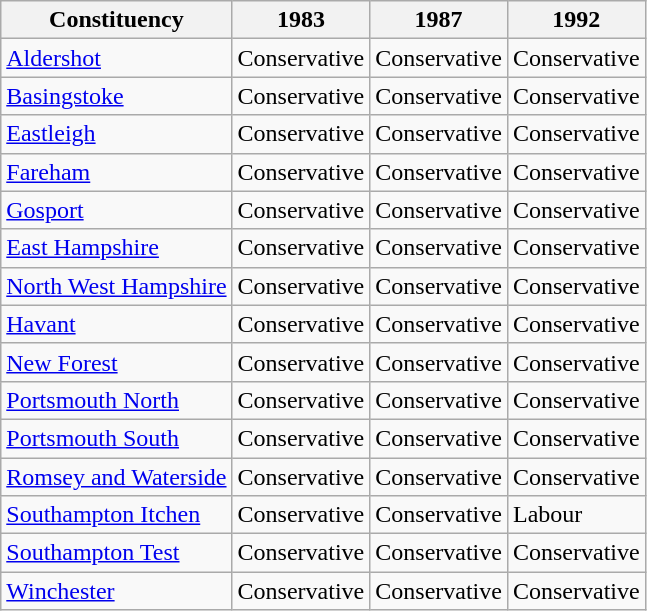<table class="wikitable">
<tr>
<th>Constituency</th>
<th>1983</th>
<th>1987</th>
<th>1992</th>
</tr>
<tr>
<td><a href='#'>Aldershot</a></td>
<td bgcolor=>Conservative</td>
<td bgcolor=>Conservative</td>
<td bgcolor=>Conservative</td>
</tr>
<tr>
<td><a href='#'>Basingstoke</a></td>
<td bgcolor=>Conservative</td>
<td bgcolor=>Conservative</td>
<td bgcolor=>Conservative</td>
</tr>
<tr>
<td><a href='#'>Eastleigh</a></td>
<td bgcolor=>Conservative</td>
<td bgcolor=>Conservative</td>
<td bgcolor=>Conservative</td>
</tr>
<tr>
<td><a href='#'>Fareham</a></td>
<td bgcolor=>Conservative</td>
<td bgcolor=>Conservative</td>
<td bgcolor=>Conservative</td>
</tr>
<tr>
<td><a href='#'>Gosport</a></td>
<td bgcolor=>Conservative</td>
<td bgcolor=>Conservative</td>
<td bgcolor=>Conservative</td>
</tr>
<tr>
<td><a href='#'>East Hampshire</a></td>
<td bgcolor=>Conservative</td>
<td bgcolor=>Conservative</td>
<td bgcolor=>Conservative</td>
</tr>
<tr>
<td><a href='#'>North West Hampshire</a></td>
<td bgcolor=>Conservative</td>
<td bgcolor=>Conservative</td>
<td bgcolor=>Conservative</td>
</tr>
<tr>
<td><a href='#'>Havant</a></td>
<td bgcolor=>Conservative</td>
<td bgcolor=>Conservative</td>
<td bgcolor=>Conservative</td>
</tr>
<tr>
<td><a href='#'>New Forest</a></td>
<td bgcolor=>Conservative</td>
<td bgcolor=>Conservative</td>
<td bgcolor=>Conservative</td>
</tr>
<tr>
<td><a href='#'>Portsmouth North</a></td>
<td bgcolor=>Conservative</td>
<td bgcolor=>Conservative</td>
<td bgcolor=>Conservative</td>
</tr>
<tr>
<td><a href='#'>Portsmouth South</a></td>
<td bgcolor=>Conservative</td>
<td bgcolor=>Conservative</td>
<td bgcolor=>Conservative</td>
</tr>
<tr>
<td><a href='#'>Romsey and Waterside</a></td>
<td bgcolor=>Conservative</td>
<td bgcolor=>Conservative</td>
<td bgcolor=>Conservative</td>
</tr>
<tr>
<td><a href='#'>Southampton Itchen</a></td>
<td bgcolor=>Conservative</td>
<td bgcolor=>Conservative</td>
<td bgcolor=>Labour</td>
</tr>
<tr>
<td><a href='#'>Southampton Test</a></td>
<td bgcolor=>Conservative</td>
<td bgcolor=>Conservative</td>
<td bgcolor=>Conservative</td>
</tr>
<tr>
<td><a href='#'>Winchester</a></td>
<td bgcolor=>Conservative</td>
<td bgcolor=>Conservative</td>
<td bgcolor=>Conservative</td>
</tr>
</table>
